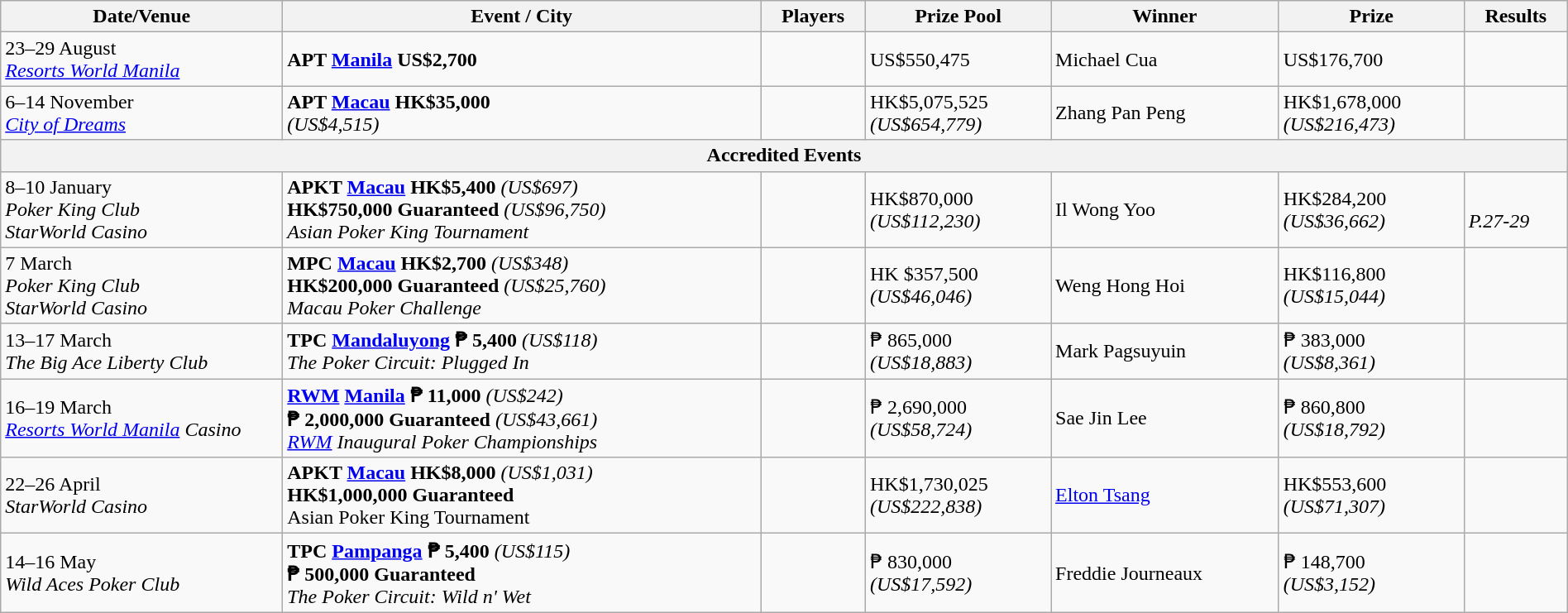<table class="wikitable" width="100%">
<tr>
<th width="18%">Date/Venue</th>
<th !width="16%">Event / City</th>
<th !width="11%">Players</th>
<th !width="12%">Prize Pool</th>
<th !width="18%">Winner</th>
<th !width="12%">Prize</th>
<th !width="13%">Results</th>
</tr>
<tr>
<td>23–29 August<br><em><a href='#'>Resorts World Manila</a></em></td>
<td> <strong>APT <a href='#'>Manila</a> US$2,700</strong></td>
<td></td>
<td>US$550,475</td>
<td> Michael Cua</td>
<td>US$176,700</td>
<td></td>
</tr>
<tr>
<td>6–14 November<br><em><a href='#'>City of Dreams</a></em></td>
<td> <strong>APT <a href='#'>Macau</a> HK$35,000</strong><br><em>(US$4,515)</em></td>
<td></td>
<td>HK$5,075,525<br><em>(US$654,779)</em></td>
<td> Zhang Pan Peng</td>
<td>HK$1,678,000<br><em>(US$216,473)</em></td>
<td></td>
</tr>
<tr>
<th colspan="7">Accredited Events</th>
</tr>
<tr>
<td>8–10 January<br><em>Poker King Club<br>StarWorld Casino</em></td>
<td> <strong>APKT <a href='#'>Macau</a> HK$5,400</strong> <em>(US$697)</em><br><strong>HK$750,000 Guaranteed</strong> <em>(US$96,750)</em><br><em>Asian Poker King Tournament</em></td>
<td></td>
<td>HK$870,000<br><em>(US$112,230)</em></td>
<td> Il Wong Yoo</td>
<td>HK$284,200<br><em>(US$36,662)</em></td>
<td><br><em>P.27-29</em></td>
</tr>
<tr>
<td>7 March<br><em>Poker King Club<br>StarWorld Casino</em></td>
<td> <strong>MPC <a href='#'>Macau</a> HK$2,700</strong> <em>(US$348)</em><br><strong>HK$200,000 Guaranteed</strong> <em>(US$25,760)</em><br><em>Macau Poker Challenge</em></td>
<td></td>
<td>HK $357,500<br><em>(US$46,046)</em></td>
<td> Weng Hong Hoi</td>
<td>HK$116,800<br><em>(US$15,044)</em></td>
<td></td>
</tr>
<tr>
<td>13–17 March<br><em>The Big Ace Liberty Club</em></td>
<td> <strong>TPC <a href='#'>Mandaluyong</a> ₱ 5,400</strong> <em>(US$118)</em><br><em>The Poker Circuit: Plugged In</em></td>
<td></td>
<td>₱ 865,000<br><em>(US$18,883)</em></td>
<td> Mark Pagsuyuin</td>
<td>₱ 383,000<br><em>(US$8,361)</em></td>
<td></td>
</tr>
<tr>
<td>16–19 March<br><em><a href='#'>Resorts World Manila</a> Casino</em></td>
<td> <strong><a href='#'>RWM</a> <a href='#'>Manila</a> ₱ 11,000</strong> <em>(US$242)</em><br><strong>₱ 2,000,000 Guaranteed</strong> <em>(US$43,661)</em><br><em><a href='#'>RWM</a> Inaugural Poker Championships</em></td>
<td></td>
<td>₱ 2,690,000<br><em>(US$58,724)</em></td>
<td> Sae Jin Lee</td>
<td>₱ 860,800<br><em>(US$18,792)</em></td>
<td></td>
</tr>
<tr>
<td>22–26 April<br><em>StarWorld Casino</em></td>
<td> <strong>APKT <a href='#'>Macau</a> HK$8,000</strong> <em>(US$1,031)</em><br><strong>HK$1,000,000 Guaranteed</strong><br>Asian Poker King Tournament</td>
<td></td>
<td>HK$1,730,025<br><em>(US$222,838)</em></td>
<td> <a href='#'>Elton Tsang</a></td>
<td>HK$553,600<br><em>(US$71,307)</em></td>
<td></td>
</tr>
<tr>
<td>14–16 May<br><em>Wild Aces Poker Club</em></td>
<td> <strong>TPC <a href='#'>Pampanga</a> ₱ 5,400</strong> <em>(US$115)</em><br><strong>₱ 500,000 Guaranteed</strong><br><em>The Poker Circuit: Wild n' Wet</em></td>
<td></td>
<td>₱ 830,000<br><em>(US$17,592)</em></td>
<td> Freddie Journeaux</td>
<td>₱ 148,700<br><em>(US$3,152)</em></td>
<td></td>
</tr>
</table>
